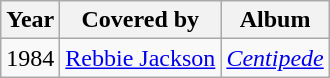<table class="wikitable">
<tr>
<th>Year</th>
<th>Covered by</th>
<th>Album</th>
</tr>
<tr>
<td>1984</td>
<td><a href='#'>Rebbie Jackson</a></td>
<td><em><a href='#'>Centipede</a></em></td>
</tr>
</table>
